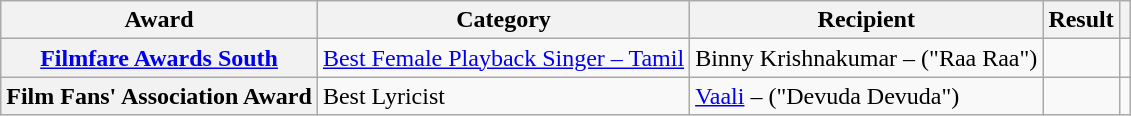<table class="wikitable plainrowheaders sortable">
<tr>
<th scope="col">Award</th>
<th scope="col">Category</th>
<th scope="col">Recipient</th>
<th scope="col">Result</th>
<th scope="col" class="unsortable"></th>
</tr>
<tr>
<th scope="row"><a href='#'>Filmfare Awards South</a></th>
<td><a href='#'>Best Female Playback Singer – Tamil</a></td>
<td>Binny Krishnakumar – ("Raa Raa")</td>
<td></td>
<td style="text-align: center;"></td>
</tr>
<tr>
<th scope="row">Film Fans' Association Award</th>
<td>Best Lyricist</td>
<td><a href='#'>Vaali</a> – ("Devuda Devuda")</td>
<td></td>
<td style="text-align: center;"><br></td>
</tr>
</table>
